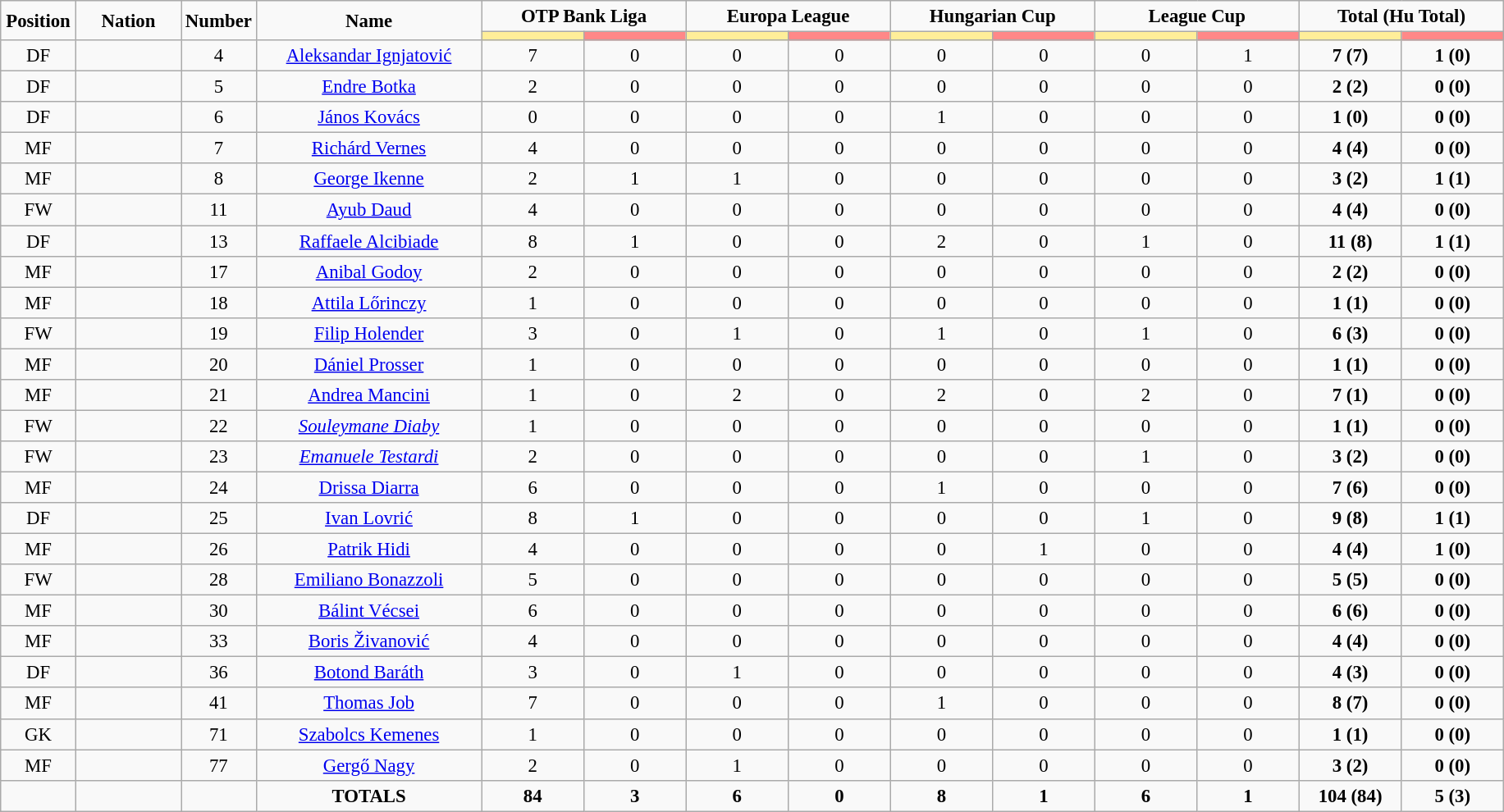<table class="wikitable" style="font-size: 95%; text-align: center;">
<tr style="text-align:center;">
<td rowspan="2"  style="width:5%; "><strong>Position</strong></td>
<td rowspan="2"  style="width:7%; "><strong>Nation</strong></td>
<td rowspan="2"  style="width:5%; "><strong>Number</strong></td>
<td rowspan="2"  style="width:15%; "><strong>Name</strong></td>
<td colspan="2"><strong>OTP Bank Liga</strong></td>
<td colspan="2"><strong>Europa League</strong></td>
<td colspan="2"><strong>Hungarian Cup</strong></td>
<td colspan="2"><strong>League Cup</strong></td>
<td colspan="2"><strong>Total (Hu Total)</strong></td>
</tr>
<tr>
<th style="width:60px; background:#fe9;"></th>
<th style="width:60px; background:#ff8888;"></th>
<th style="width:60px; background:#fe9;"></th>
<th style="width:60px; background:#ff8888;"></th>
<th style="width:60px; background:#fe9;"></th>
<th style="width:60px; background:#ff8888;"></th>
<th style="width:60px; background:#fe9;"></th>
<th style="width:60px; background:#ff8888;"></th>
<th style="width:60px; background:#fe9;"></th>
<th style="width:60px; background:#ff8888;"></th>
</tr>
<tr>
<td>DF</td>
<td></td>
<td>4</td>
<td><a href='#'>Aleksandar Ignjatović</a></td>
<td>7</td>
<td>0</td>
<td>0</td>
<td>0</td>
<td>0</td>
<td>0</td>
<td>0</td>
<td>1</td>
<td><strong>7 (7)</strong></td>
<td><strong>1 (0)</strong></td>
</tr>
<tr>
<td>DF</td>
<td></td>
<td>5</td>
<td><a href='#'>Endre Botka</a></td>
<td>2</td>
<td>0</td>
<td>0</td>
<td>0</td>
<td>0</td>
<td>0</td>
<td>0</td>
<td>0</td>
<td><strong>2 (2)</strong></td>
<td><strong>0 (0)</strong></td>
</tr>
<tr>
<td>DF</td>
<td></td>
<td>6</td>
<td><a href='#'>János Kovács</a></td>
<td>0</td>
<td>0</td>
<td>0</td>
<td>0</td>
<td>1</td>
<td>0</td>
<td>0</td>
<td>0</td>
<td><strong>1 (0)</strong></td>
<td><strong>0 (0)</strong></td>
</tr>
<tr>
<td>MF</td>
<td></td>
<td>7</td>
<td><a href='#'>Richárd Vernes</a></td>
<td>4</td>
<td>0</td>
<td>0</td>
<td>0</td>
<td>0</td>
<td>0</td>
<td>0</td>
<td>0</td>
<td><strong>4 (4)</strong></td>
<td><strong>0 (0)</strong></td>
</tr>
<tr>
<td>MF</td>
<td></td>
<td>8</td>
<td><a href='#'>George Ikenne</a></td>
<td>2</td>
<td>1</td>
<td>1</td>
<td>0</td>
<td>0</td>
<td>0</td>
<td>0</td>
<td>0</td>
<td><strong>3 (2)</strong></td>
<td><strong>1 (1)</strong></td>
</tr>
<tr>
<td>FW</td>
<td></td>
<td>11</td>
<td><a href='#'>Ayub Daud</a></td>
<td>4</td>
<td>0</td>
<td>0</td>
<td>0</td>
<td>0</td>
<td>0</td>
<td>0</td>
<td>0</td>
<td><strong>4 (4)</strong></td>
<td><strong>0 (0)</strong></td>
</tr>
<tr>
<td>DF</td>
<td></td>
<td>13</td>
<td><a href='#'>Raffaele Alcibiade</a></td>
<td>8</td>
<td>1</td>
<td>0</td>
<td>0</td>
<td>2</td>
<td>0</td>
<td>1</td>
<td>0</td>
<td><strong>11 (8)</strong></td>
<td><strong>1 (1)</strong></td>
</tr>
<tr>
<td>MF</td>
<td></td>
<td>17</td>
<td><a href='#'>Anibal Godoy</a></td>
<td>2</td>
<td>0</td>
<td>0</td>
<td>0</td>
<td>0</td>
<td>0</td>
<td>0</td>
<td>0</td>
<td><strong>2 (2)</strong></td>
<td><strong>0 (0)</strong></td>
</tr>
<tr>
<td>MF</td>
<td></td>
<td>18</td>
<td><a href='#'>Attila Lőrinczy</a></td>
<td>1</td>
<td>0</td>
<td>0</td>
<td>0</td>
<td>0</td>
<td>0</td>
<td>0</td>
<td>0</td>
<td><strong>1 (1)</strong></td>
<td><strong>0 (0)</strong></td>
</tr>
<tr>
<td>FW</td>
<td></td>
<td>19</td>
<td><a href='#'>Filip Holender</a></td>
<td>3</td>
<td>0</td>
<td>1</td>
<td>0</td>
<td>1</td>
<td>0</td>
<td>1</td>
<td>0</td>
<td><strong>6 (3)</strong></td>
<td><strong>0 (0)</strong></td>
</tr>
<tr>
<td>MF</td>
<td></td>
<td>20</td>
<td><a href='#'>Dániel Prosser</a></td>
<td>1</td>
<td>0</td>
<td>0</td>
<td>0</td>
<td>0</td>
<td>0</td>
<td>0</td>
<td>0</td>
<td><strong>1 (1)</strong></td>
<td><strong>0 (0)</strong></td>
</tr>
<tr>
<td>MF</td>
<td></td>
<td>21</td>
<td><a href='#'>Andrea Mancini</a></td>
<td>1</td>
<td>0</td>
<td>2</td>
<td>0</td>
<td>2</td>
<td>0</td>
<td>2</td>
<td>0</td>
<td><strong>7 (1)</strong></td>
<td><strong>0 (0)</strong></td>
</tr>
<tr>
<td>FW</td>
<td></td>
<td>22</td>
<td><em><a href='#'>Souleymane Diaby</a></em></td>
<td>1</td>
<td>0</td>
<td>0</td>
<td>0</td>
<td>0</td>
<td>0</td>
<td>0</td>
<td>0</td>
<td><strong>1 (1)</strong></td>
<td><strong>0 (0)</strong></td>
</tr>
<tr>
<td>FW</td>
<td></td>
<td>23</td>
<td><em><a href='#'>Emanuele Testardi</a></em></td>
<td>2</td>
<td>0</td>
<td>0</td>
<td>0</td>
<td>0</td>
<td>0</td>
<td>1</td>
<td>0</td>
<td><strong>3 (2)</strong></td>
<td><strong>0 (0)</strong></td>
</tr>
<tr>
<td>MF</td>
<td></td>
<td>24</td>
<td><a href='#'>Drissa Diarra</a></td>
<td>6</td>
<td>0</td>
<td>0</td>
<td>0</td>
<td>1</td>
<td>0</td>
<td>0</td>
<td>0</td>
<td><strong>7 (6)</strong></td>
<td><strong>0 (0)</strong></td>
</tr>
<tr>
<td>DF</td>
<td></td>
<td>25</td>
<td><a href='#'>Ivan Lovrić</a></td>
<td>8</td>
<td>1</td>
<td>0</td>
<td>0</td>
<td>0</td>
<td>0</td>
<td>1</td>
<td>0</td>
<td><strong>9 (8)</strong></td>
<td><strong>1 (1)</strong></td>
</tr>
<tr>
<td>MF</td>
<td></td>
<td>26</td>
<td><a href='#'>Patrik Hidi</a></td>
<td>4</td>
<td>0</td>
<td>0</td>
<td>0</td>
<td>0</td>
<td>1</td>
<td>0</td>
<td>0</td>
<td><strong>4 (4)</strong></td>
<td><strong>1 (0)</strong></td>
</tr>
<tr>
<td>FW</td>
<td></td>
<td>28</td>
<td><a href='#'>Emiliano Bonazzoli</a></td>
<td>5</td>
<td>0</td>
<td>0</td>
<td>0</td>
<td>0</td>
<td>0</td>
<td>0</td>
<td>0</td>
<td><strong>5 (5)</strong></td>
<td><strong>0 (0)</strong></td>
</tr>
<tr>
<td>MF</td>
<td></td>
<td>30</td>
<td><a href='#'>Bálint Vécsei</a></td>
<td>6</td>
<td>0</td>
<td>0</td>
<td>0</td>
<td>0</td>
<td>0</td>
<td>0</td>
<td>0</td>
<td><strong>6 (6)</strong></td>
<td><strong>0 (0)</strong></td>
</tr>
<tr>
<td>MF</td>
<td></td>
<td>33</td>
<td><a href='#'>Boris Živanović</a></td>
<td>4</td>
<td>0</td>
<td>0</td>
<td>0</td>
<td>0</td>
<td>0</td>
<td>0</td>
<td>0</td>
<td><strong>4 (4)</strong></td>
<td><strong>0 (0)</strong></td>
</tr>
<tr>
<td>DF</td>
<td></td>
<td>36</td>
<td><a href='#'>Botond Baráth</a></td>
<td>3</td>
<td>0</td>
<td>1</td>
<td>0</td>
<td>0</td>
<td>0</td>
<td>0</td>
<td>0</td>
<td><strong>4 (3)</strong></td>
<td><strong>0 (0)</strong></td>
</tr>
<tr>
<td>MF</td>
<td></td>
<td>41</td>
<td><a href='#'>Thomas Job</a></td>
<td>7</td>
<td>0</td>
<td>0</td>
<td>0</td>
<td>1</td>
<td>0</td>
<td>0</td>
<td>0</td>
<td><strong>8 (7)</strong></td>
<td><strong>0 (0)</strong></td>
</tr>
<tr>
<td>GK</td>
<td></td>
<td>71</td>
<td><a href='#'>Szabolcs Kemenes</a></td>
<td>1</td>
<td>0</td>
<td>0</td>
<td>0</td>
<td>0</td>
<td>0</td>
<td>0</td>
<td>0</td>
<td><strong>1 (1)</strong></td>
<td><strong>0 (0)</strong></td>
</tr>
<tr>
<td>MF</td>
<td></td>
<td>77</td>
<td><a href='#'>Gergő Nagy</a></td>
<td>2</td>
<td>0</td>
<td>1</td>
<td>0</td>
<td>0</td>
<td>0</td>
<td>0</td>
<td>0</td>
<td><strong>3 (2)</strong></td>
<td><strong>0 (0)</strong></td>
</tr>
<tr>
<td></td>
<td></td>
<td></td>
<td><strong>TOTALS</strong></td>
<td><strong>84</strong></td>
<td><strong>3</strong></td>
<td><strong>6</strong></td>
<td><strong>0</strong></td>
<td><strong>8</strong></td>
<td><strong>1</strong></td>
<td><strong>6</strong></td>
<td><strong>1</strong></td>
<td><strong>104 (84)</strong></td>
<td><strong>5 (3)</strong></td>
</tr>
</table>
